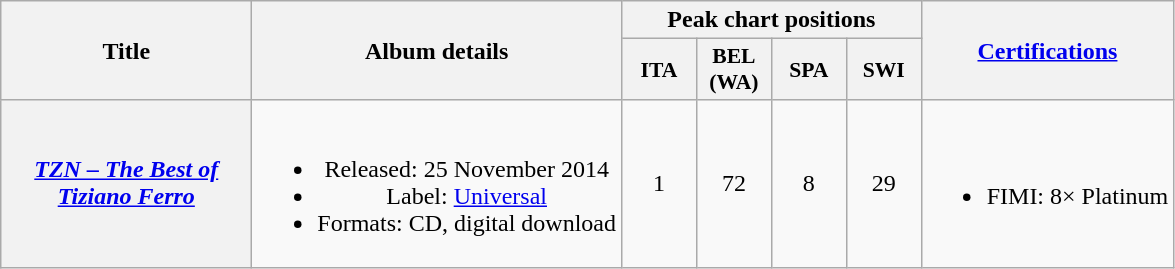<table class="wikitable plainrowheaders" style="text-align:center;" border="1">
<tr>
<th scope="col" rowspan="2" style="width:10em;">Title</th>
<th scope="col" rowspan="2">Album details</th>
<th scope="col" colspan="4">Peak chart positions</th>
<th scope="col" rowspan="2"><a href='#'>Certifications</a></th>
</tr>
<tr>
<th scope="col" style="width:3em;font-size:90%;">ITA<br></th>
<th scope="col" style="width:3em;font-size:90%;">BEL<br>(WA)<br></th>
<th scope="col" style="width:3em;font-size:90%;">SPA<br></th>
<th scope="col" style="width:3em;font-size:90%;">SWI<br></th>
</tr>
<tr>
<th scope="row"><em><a href='#'>TZN – The Best of Tiziano Ferro</a></em></th>
<td><br><ul><li>Released: 25 November 2014</li><li>Label: <a href='#'>Universal</a></li><li>Formats: CD, digital download</li></ul></td>
<td>1</td>
<td>72</td>
<td>8</td>
<td>29</td>
<td><br><ul><li>FIMI: 8× Platinum</li></ul></td>
</tr>
</table>
